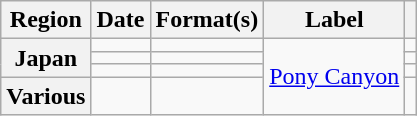<table class="wikitable plainrowheaders">
<tr>
<th scope="col">Region</th>
<th scope="col">Date</th>
<th scope="col">Format(s)</th>
<th scope="col">Label</th>
<th scope="col"></th>
</tr>
<tr>
<th scope="row" rowspan="3">Japan</th>
<td></td>
<td></td>
<td rowspan="4"><a href='#'>Pony Canyon</a></td>
<td></td>
</tr>
<tr>
<td></td>
<td></td>
<td></td>
</tr>
<tr>
<td></td>
<td></td>
<td></td>
</tr>
<tr>
<th scope="row">Various</th>
<td></td>
<td></td>
<td></td>
</tr>
</table>
